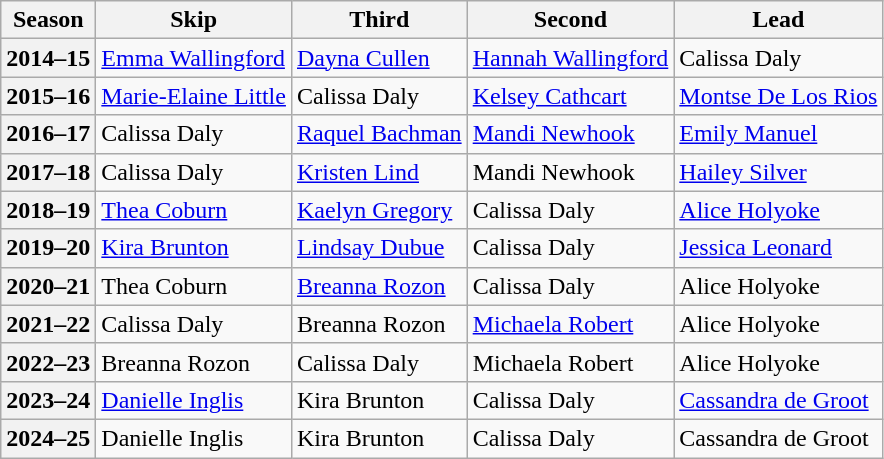<table class="wikitable">
<tr>
<th scope="col">Season</th>
<th scope="col">Skip</th>
<th scope="col">Third</th>
<th scope="col">Second</th>
<th scope="col">Lead</th>
</tr>
<tr>
<th scope="row">2014–15</th>
<td><a href='#'>Emma Wallingford</a></td>
<td><a href='#'>Dayna Cullen</a></td>
<td><a href='#'>Hannah Wallingford</a></td>
<td>Calissa Daly</td>
</tr>
<tr>
<th scope="row">2015–16</th>
<td><a href='#'>Marie-Elaine Little</a></td>
<td>Calissa Daly</td>
<td><a href='#'>Kelsey Cathcart</a></td>
<td><a href='#'>Montse De Los Rios</a></td>
</tr>
<tr>
<th scope="row">2016–17</th>
<td>Calissa Daly</td>
<td><a href='#'>Raquel Bachman</a></td>
<td><a href='#'>Mandi Newhook</a></td>
<td><a href='#'>Emily Manuel</a></td>
</tr>
<tr>
<th scope="row">2017–18</th>
<td>Calissa Daly</td>
<td><a href='#'>Kristen Lind</a></td>
<td>Mandi Newhook</td>
<td><a href='#'>Hailey Silver</a></td>
</tr>
<tr>
<th scope="row">2018–19</th>
<td><a href='#'>Thea Coburn</a></td>
<td><a href='#'>Kaelyn Gregory</a></td>
<td>Calissa Daly</td>
<td><a href='#'>Alice Holyoke</a></td>
</tr>
<tr>
<th scope="row">2019–20</th>
<td><a href='#'>Kira Brunton</a></td>
<td><a href='#'>Lindsay Dubue</a></td>
<td>Calissa Daly</td>
<td><a href='#'>Jessica Leonard</a></td>
</tr>
<tr>
<th scope="row">2020–21</th>
<td>Thea Coburn</td>
<td><a href='#'>Breanna Rozon</a></td>
<td>Calissa Daly</td>
<td>Alice Holyoke</td>
</tr>
<tr>
<th scope="row">2021–22</th>
<td>Calissa Daly</td>
<td>Breanna Rozon</td>
<td><a href='#'>Michaela Robert</a></td>
<td>Alice Holyoke</td>
</tr>
<tr>
<th scope="row">2022–23</th>
<td>Breanna Rozon</td>
<td>Calissa Daly</td>
<td>Michaela Robert</td>
<td>Alice Holyoke</td>
</tr>
<tr>
<th scope="row">2023–24</th>
<td><a href='#'>Danielle Inglis</a></td>
<td>Kira Brunton</td>
<td>Calissa Daly</td>
<td><a href='#'>Cassandra de Groot</a></td>
</tr>
<tr>
<th scope="row">2024–25</th>
<td>Danielle Inglis</td>
<td>Kira Brunton</td>
<td>Calissa Daly</td>
<td>Cassandra de Groot</td>
</tr>
</table>
